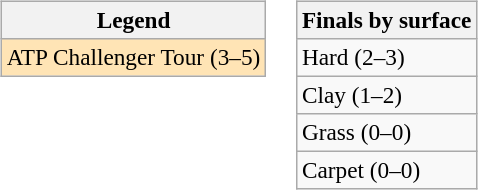<table>
<tr valign=top>
<td><br><table class=wikitable style=font-size:97%>
<tr>
<th>Legend</th>
</tr>
<tr bgcolor=moccasin>
<td>ATP Challenger Tour (3–5)</td>
</tr>
</table>
</td>
<td><br><table class=wikitable style=font-size:97%>
<tr>
<th>Finals by surface</th>
</tr>
<tr>
<td>Hard (2–3)</td>
</tr>
<tr>
<td>Clay (1–2)</td>
</tr>
<tr>
<td>Grass (0–0)</td>
</tr>
<tr>
<td>Carpet (0–0)</td>
</tr>
</table>
</td>
</tr>
</table>
